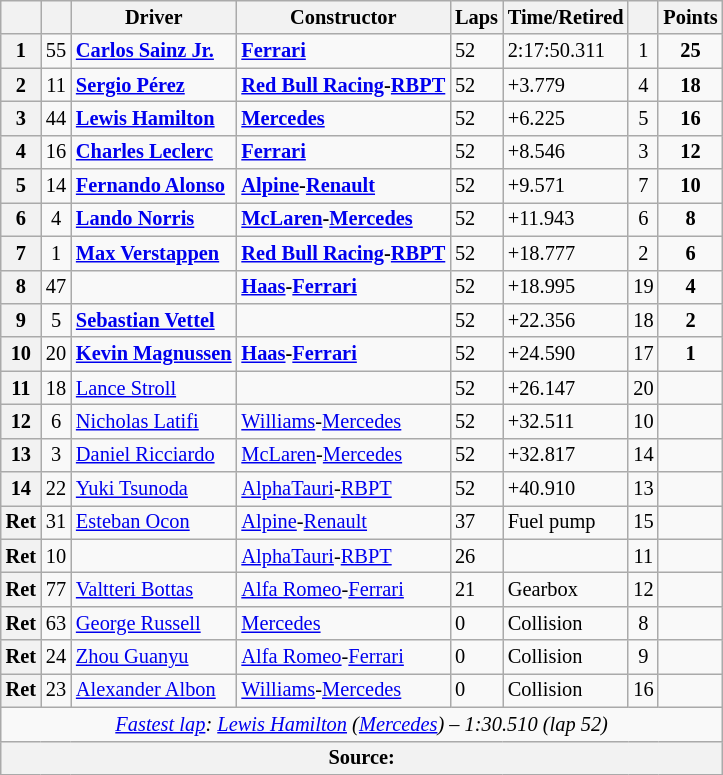<table class="wikitable sortable" style="font-size: 85%;">
<tr>
<th scope="col"></th>
<th scope="col"></th>
<th scope="col">Driver</th>
<th scope="col">Constructor</th>
<th class="unsortable" scope="col">Laps</th>
<th class="unsortable" scope="col">Time/Retired</th>
<th scope="col"></th>
<th scope="col">Points</th>
</tr>
<tr>
<th>1</th>
<td align="center">55</td>
<td data-sort-value="sai"> <strong><a href='#'>Carlos Sainz Jr.</a></strong></td>
<td><strong><a href='#'>Ferrari</a></strong></td>
<td>52</td>
<td>2:17:50.311</td>
<td align="center">1</td>
<td align="center"><strong>25</strong></td>
</tr>
<tr>
<th data-sort-value="20">2</th>
<td align="center">11</td>
<td data-sort-value="per"> <strong><a href='#'>Sergio Pérez</a></strong></td>
<td><strong><a href='#'>Red Bull Racing</a>-<a href='#'>RBPT</a></strong></td>
<td>52</td>
<td>+3.779</td>
<td align="center">4</td>
<td align="center"><strong>18</strong></td>
</tr>
<tr>
<th>3</th>
<td align="center">44</td>
<td data-sort-value="ham"> <strong><a href='#'>Lewis Hamilton</a></strong></td>
<td><strong><a href='#'>Mercedes</a></strong></td>
<td>52</td>
<td>+6.225</td>
<td align="center">5</td>
<td align="center"><strong>16</strong></td>
</tr>
<tr>
<th>4</th>
<td align="center">16</td>
<td data-sort-value="lec"> <strong><a href='#'>Charles Leclerc</a></strong></td>
<td><strong><a href='#'>Ferrari</a></strong></td>
<td>52</td>
<td>+8.546</td>
<td align="center">3</td>
<td align="center"><strong>12</strong></td>
</tr>
<tr>
<th>5</th>
<td align="center">14</td>
<td data-sort-value="alo"> <strong><a href='#'>Fernando Alonso</a></strong></td>
<td><strong><a href='#'>Alpine</a>-<a href='#'>Renault</a></strong></td>
<td>52</td>
<td>+9.571</td>
<td align="center">7</td>
<td align="center"><strong>10</strong></td>
</tr>
<tr>
<th>6</th>
<td align="center">4</td>
<td data-sort-value="nor"> <strong><a href='#'>Lando Norris</a></strong></td>
<td><strong><a href='#'>McLaren</a>-<a href='#'>Mercedes</a></strong></td>
<td>52</td>
<td>+11.943</td>
<td align="center">6</td>
<td align="center"><strong>8</strong></td>
</tr>
<tr>
<th>7</th>
<td align="center">1</td>
<td data-sort-value="ver"> <strong><a href='#'>Max Verstappen</a></strong></td>
<td><strong><a href='#'>Red Bull Racing</a>-<a href='#'>RBPT</a></strong></td>
<td>52</td>
<td>+18.777</td>
<td align="center">2</td>
<td align="center"><strong>6</strong></td>
</tr>
<tr>
<th>8</th>
<td align="center">47</td>
<td data-sort-value="msc"></td>
<td><strong><a href='#'>Haas</a>-<a href='#'>Ferrari</a></strong></td>
<td>52</td>
<td>+18.995</td>
<td align="center">19</td>
<td align="center"><strong>4</strong></td>
</tr>
<tr>
<th>9</th>
<td style="text-align:center">5</td>
<td data-sort-value="vet"> <strong><a href='#'>Sebastian Vettel</a></strong></td>
<td></td>
<td>52</td>
<td>+22.356</td>
<td style="text-align:center">18</td>
<td align="center"><strong>2</strong></td>
</tr>
<tr>
<th>10</th>
<td align="center">20</td>
<td data-sort-value="mag"> <strong><a href='#'>Kevin Magnussen</a></strong></td>
<td><strong><a href='#'>Haas</a>-<a href='#'>Ferrari</a></strong></td>
<td>52</td>
<td>+24.590</td>
<td align="center">17</td>
<td align="center"><strong>1</strong></td>
</tr>
<tr>
<th>11</th>
<td align="center">18</td>
<td data-sort-value="str"> <a href='#'>Lance Stroll</a></td>
<td></td>
<td>52</td>
<td>+26.147</td>
<td align="center">20</td>
<td></td>
</tr>
<tr>
<th>12</th>
<td align="center">6</td>
<td data-sort-value="lat"> <a href='#'>Nicholas Latifi</a></td>
<td><a href='#'>Williams</a>-<a href='#'>Mercedes</a></td>
<td>52</td>
<td>+32.511</td>
<td align="center">10</td>
<td></td>
</tr>
<tr>
<th>13</th>
<td align="center">3</td>
<td data-sort-value="ric"> <a href='#'>Daniel Ricciardo</a></td>
<td><a href='#'>McLaren</a>-<a href='#'>Mercedes</a></td>
<td>52</td>
<td>+32.817</td>
<td align="center">14</td>
<td></td>
</tr>
<tr>
<th>14</th>
<td align="center">22</td>
<td data-sort-value="tsu"> <a href='#'>Yuki Tsunoda</a></td>
<td><a href='#'>AlphaTauri</a>-<a href='#'>RBPT</a></td>
<td>52</td>
<td>+40.910</td>
<td align="center">13</td>
<td></td>
</tr>
<tr>
<th>Ret</th>
<td style="text-align:center">31</td>
<td data-sort-value="oco"> <a href='#'>Esteban Ocon</a></td>
<td><a href='#'>Alpine</a>-<a href='#'>Renault</a></td>
<td>37</td>
<td>Fuel pump</td>
<td align="center">15</td>
<td></td>
</tr>
<tr>
<th>Ret</th>
<td style="text-align:center">10</td>
<td data-sort-value="gas"></td>
<td><a href='#'>AlphaTauri</a>-<a href='#'>RBPT</a></td>
<td>26</td>
<td></td>
<td align="center">11</td>
<td></td>
</tr>
<tr>
<th>Ret</th>
<td align="center">77</td>
<td data-sort-value="bot"> <a href='#'>Valtteri Bottas</a></td>
<td><a href='#'>Alfa Romeo</a>-<a href='#'>Ferrari</a></td>
<td>21</td>
<td>Gearbox</td>
<td align="center">12</td>
<td></td>
</tr>
<tr>
<th>Ret</th>
<td align="center">63</td>
<td data-sort-value="rus"> <a href='#'>George Russell</a></td>
<td><a href='#'>Mercedes</a></td>
<td>0</td>
<td>Collision</td>
<td align="center">8</td>
<td></td>
</tr>
<tr>
<th>Ret</th>
<td align="center">24</td>
<td data-sort-value="zho"> <a href='#'>Zhou Guanyu</a></td>
<td><a href='#'>Alfa Romeo</a>-<a href='#'>Ferrari</a></td>
<td>0</td>
<td>Collision</td>
<td align="center">9</td>
<td></td>
</tr>
<tr>
<th>Ret</th>
<td align="center">23</td>
<td data-sort-value="alb"> <a href='#'>Alexander Albon</a></td>
<td><a href='#'>Williams</a>-<a href='#'>Mercedes</a></td>
<td>0</td>
<td>Collision</td>
<td align="center">16</td>
<td></td>
</tr>
<tr class="sortbottom">
<td colspan="8" align="center"><em><a href='#'>Fastest lap</a>:</em>  <em><a href='#'>Lewis Hamilton</a> (<a href='#'>Mercedes</a>) – 1:30.510 (lap 52)</em></td>
</tr>
<tr>
<th colspan="8">Source:</th>
</tr>
</table>
